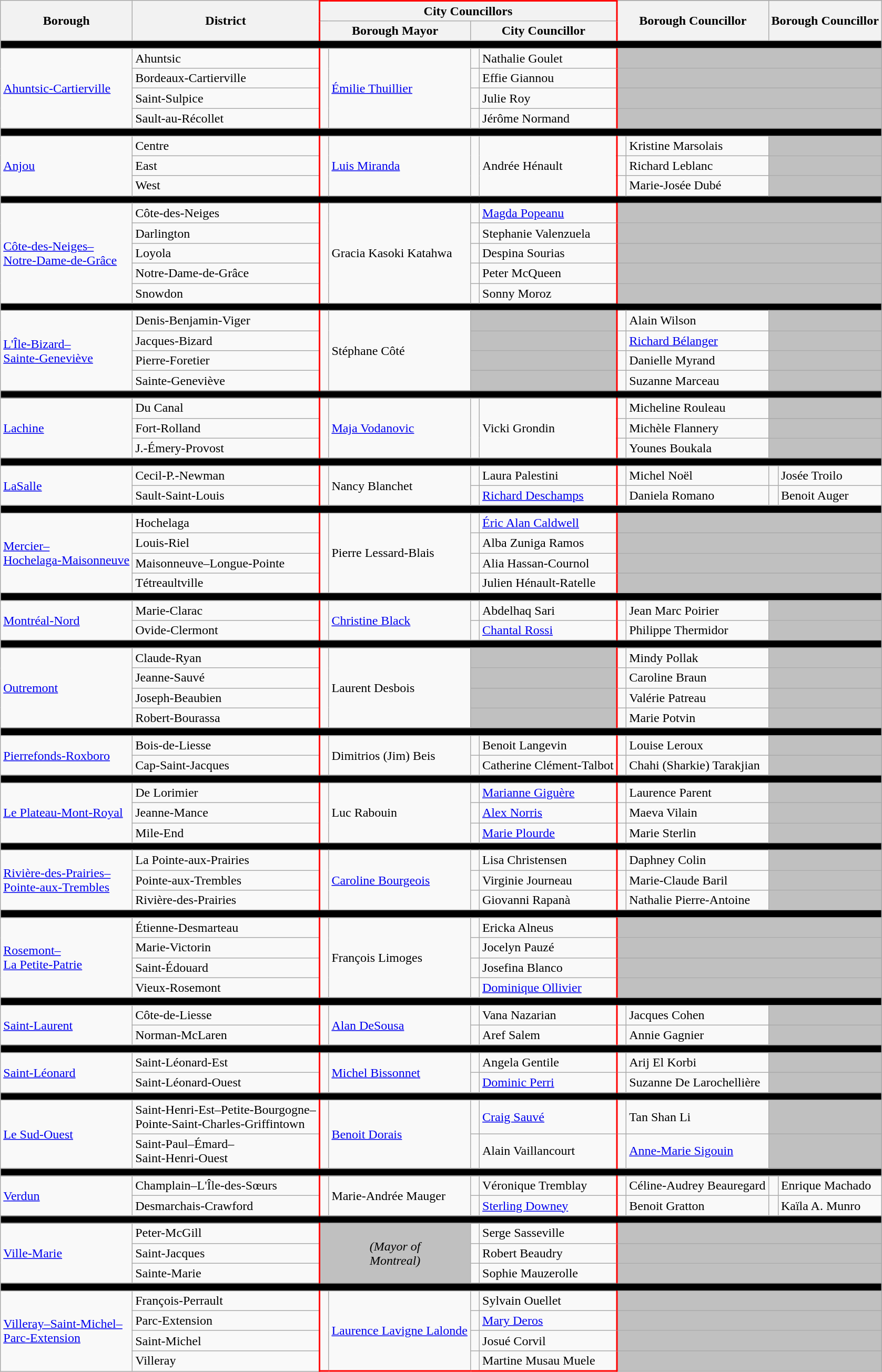<table class="wikitable" border="1">
<tr>
<th rowspan=3>Borough</th>
<th rowspan=3>District</th>
</tr>
<tr>
<th colspan=4 style="border-top:2px solid red; border-right:2px solid red; border-left:2px solid red;">City Councillors</th>
<th rowspan=2 colspan=2>Borough Councillor</th>
<th rowspan=2 colspan=2>Borough Councillor</th>
</tr>
<tr>
<th colspan=2 style="border-left:2px solid red;">Borough Mayor</th>
<th colspan=2 style="border-right:2px solid red;">City Councillor<br></th>
</tr>
<tr>
<td colspan=10 height=2px bgcolor=black></td>
</tr>
<tr>
<td rowspan=4><a href='#'>Ahuntsic-Cartierville</a></td>
<td>Ahuntsic</td>
<td rowspan=4 style="border-left:2px solid red;" > </td>
<td rowspan=4><a href='#'>Émilie Thuillier</a></td>
<td> </td>
<td style="border-right:2px solid red;">Nathalie Goulet</td>
<td colspan=4 bgcolor=silver> </td>
</tr>
<tr>
<td>Bordeaux-Cartierville</td>
<td> </td>
<td style="border-right:2px solid red;">Effie Giannou</td>
<td colspan=4 bgcolor=silver> </td>
</tr>
<tr>
<td>Saint-Sulpice</td>
<td> </td>
<td style="border-right:2px solid red;">Julie Roy</td>
<td colspan=4 bgcolor=silver> </td>
</tr>
<tr>
<td>Sault-au-Récollet</td>
<td> </td>
<td style="border-right:2px solid red;">Jérôme Normand</td>
<td colspan=4 bgcolor=silver> <br></td>
</tr>
<tr>
<td colspan=10 height=2px bgcolor=black></td>
</tr>
<tr>
<td rowspan=3><a href='#'>Anjou</a></td>
<td>Centre</td>
<td rowspan=3 style="border-left:2px solid red;" > </td>
<td rowspan=3><a href='#'>Luis Miranda</a></td>
<td rowspan=3 > </td>
<td rowspan=3 style="border-right:2px solid red;">Andrée Hénault</td>
<td> </td>
<td>Kristine Marsolais</td>
<td colspan=2 bgcolor=silver> </td>
</tr>
<tr>
<td>East</td>
<td> </td>
<td>Richard Leblanc</td>
<td colspan=2 bgcolor=silver> </td>
</tr>
<tr>
<td>West</td>
<td> </td>
<td>Marie-Josée Dubé</td>
<td colspan=2 bgcolor=silver> <br></td>
</tr>
<tr>
<td colspan=10 height=2px bgcolor=black></td>
</tr>
<tr>
<td rowspan=5><a href='#'>Côte-des-Neiges–<br>Notre-Dame-de-Grâce</a></td>
<td>Côte-des-Neiges</td>
<td rowspan=5 style="border-left:2px solid red;" > </td>
<td rowspan=5>Gracia Kasoki Katahwa</td>
<td> </td>
<td style="border-right:2px solid red;"><a href='#'>Magda Popeanu</a></td>
<td colspan=4 bgcolor=silver> </td>
</tr>
<tr>
<td>Darlington</td>
<td> </td>
<td style="border-right:2px solid red;">Stephanie Valenzuela</td>
<td colspan=4 bgcolor=silver> </td>
</tr>
<tr>
<td>Loyola</td>
<td> </td>
<td style="border-right:2px solid red;">Despina Sourias</td>
<td colspan=4 bgcolor=silver> </td>
</tr>
<tr>
<td>Notre-Dame-de-Grâce</td>
<td> </td>
<td style="border-right:2px solid red;">Peter McQueen</td>
<td colspan=4 bgcolor=silver> </td>
</tr>
<tr>
<td>Snowdon</td>
<td> </td>
<td style="border-right:2px solid red;">Sonny Moroz</td>
<td colspan=4 bgcolor=silver> <br></td>
</tr>
<tr>
<td colspan=10 height=2px bgcolor=black></td>
</tr>
<tr>
<td rowspan=4><a href='#'>L'Île-Bizard–<br>Sainte-Geneviève</a></td>
<td>Denis-Benjamin-Viger</td>
<td rowspan=4 style="border-left:2px solid red;" > </td>
<td rowspan=4>Stéphane Côté</td>
<td colspan=2 bgcolor=silver style="border-right:2px solid red;"> </td>
<td> </td>
<td>Alain Wilson</td>
<td colspan=2 bgcolor=silver> </td>
</tr>
<tr>
<td>Jacques-Bizard</td>
<td colspan=2 bgcolor=silver style="border-right:2px solid red;"> </td>
<td> </td>
<td><a href='#'>Richard Bélanger</a></td>
<td colspan=2 bgcolor=silver> </td>
</tr>
<tr>
<td>Pierre-Foretier</td>
<td colspan=2 bgcolor=silver style="border-right:2px solid red;"> </td>
<td> </td>
<td>Danielle Myrand</td>
<td colspan=2 bgcolor=silver> </td>
</tr>
<tr>
<td>Sainte-Geneviève</td>
<td colspan=2 bgcolor=silver style="border-right:2px solid red;"> </td>
<td> </td>
<td>Suzanne Marceau</td>
<td colspan=2 bgcolor=silver> <br></td>
</tr>
<tr>
<td colspan=10 height=2px bgcolor=black></td>
</tr>
<tr>
<td rowspan=3><a href='#'>Lachine</a></td>
<td>Du Canal</td>
<td rowspan=3 style="border-left:2px solid red;" > </td>
<td rowspan=3><a href='#'>Maja Vodanovic</a></td>
<td rowspan=3 > </td>
<td rowspan=3 style="border-right:2px solid red;">Vicki Grondin</td>
<td> </td>
<td>Micheline Rouleau</td>
<td colspan=2 bgcolor=silver> </td>
</tr>
<tr>
<td>Fort-Rolland</td>
<td> </td>
<td>Michèle Flannery</td>
<td colspan=2 bgcolor=silver> </td>
</tr>
<tr>
<td>J.-Émery-Provost</td>
<td> </td>
<td>Younes Boukala</td>
<td colspan=2 bgcolor=silver> <br></td>
</tr>
<tr>
<td colspan=10 height=2px bgcolor=black></td>
</tr>
<tr>
<td rowspan=2><a href='#'>LaSalle</a></td>
<td>Cecil-P.-Newman</td>
<td rowspan=2 style="border-left:2px solid red;" > </td>
<td rowspan=2>Nancy Blanchet</td>
<td> </td>
<td style="border-right:2px solid red;">Laura Palestini</td>
<td> </td>
<td>Michel Noël</td>
<td> </td>
<td>Josée Troilo</td>
</tr>
<tr>
<td>Sault-Saint-Louis</td>
<td> </td>
<td style="border-right:2px solid red;"><a href='#'>Richard Deschamps</a></td>
<td> </td>
<td>Daniela Romano</td>
<td> </td>
<td>Benoit Auger<br></td>
</tr>
<tr>
<td colspan=10 height=2px bgcolor=black></td>
</tr>
<tr>
<td rowspan=4><a href='#'>Mercier–<br>Hochelaga-Maisonneuve</a></td>
<td>Hochelaga</td>
<td rowspan=4 style="border-left:2px solid red;" > </td>
<td rowspan=4>Pierre Lessard-Blais</td>
<td> </td>
<td style="border-right:2px solid red;"><a href='#'>Éric Alan Caldwell</a></td>
<td colspan=4 bgcolor=silver> </td>
</tr>
<tr>
<td>Louis-Riel</td>
<td> </td>
<td style="border-right:2px solid red;">Alba Zuniga Ramos</td>
<td colspan=4 bgcolor=silver> </td>
</tr>
<tr>
<td>Maisonneuve–Longue-Pointe</td>
<td> </td>
<td style="border-right:2px solid red;">Alia Hassan-Cournol</td>
<td colspan=4 bgcolor=silver> </td>
</tr>
<tr>
<td>Tétreaultville</td>
<td> </td>
<td style="border-right:2px solid red;">Julien Hénault-Ratelle</td>
<td colspan=4 bgcolor=silver> <br></td>
</tr>
<tr>
<td colspan=10 height=2px bgcolor=black></td>
</tr>
<tr>
<td rowspan=2><a href='#'>Montréal-Nord</a></td>
<td>Marie-Clarac</td>
<td rowspan=2 style="border-left:2px solid red;" > </td>
<td rowspan=2><a href='#'>Christine Black</a></td>
<td> </td>
<td style="border-right:2px solid red;">Abdelhaq Sari</td>
<td> </td>
<td>Jean Marc Poirier</td>
<td colspan=2 bgcolor=silver> </td>
</tr>
<tr>
<td>Ovide-Clermont</td>
<td> </td>
<td style="border-right:2px solid red;"><a href='#'>Chantal Rossi</a></td>
<td> </td>
<td>Philippe Thermidor</td>
<td colspan=2 bgcolor=silver> <br></td>
</tr>
<tr>
<td colspan=10 height=2px bgcolor=black></td>
</tr>
<tr>
<td rowspan=4><a href='#'>Outremont</a></td>
<td>Claude-Ryan</td>
<td rowspan=4 style="border-left:2px solid red;" > </td>
<td rowspan=4>Laurent Desbois</td>
<td colspan=2 bgcolor=silver style="border-right:2px solid red;"> </td>
<td> </td>
<td>Mindy Pollak</td>
<td colspan=2 bgcolor=silver> </td>
</tr>
<tr>
<td>Jeanne-Sauvé</td>
<td colspan=2 bgcolor=silver style="border-right:2px solid red;"> </td>
<td> </td>
<td>Caroline Braun</td>
<td colspan=2 bgcolor=silver> </td>
</tr>
<tr>
<td>Joseph-Beaubien</td>
<td colspan=2 bgcolor=silver style="border-right:2px solid red;"> </td>
<td> </td>
<td>Valérie Patreau</td>
<td colspan=2 bgcolor=silver> </td>
</tr>
<tr>
<td>Robert-Bourassa</td>
<td colspan=2 bgcolor=silver style="border-right:2px solid red;"> </td>
<td> </td>
<td>Marie Potvin</td>
<td colspan=2 bgcolor=silver> <br></td>
</tr>
<tr>
<td colspan=10 height=2px bgcolor=black></td>
</tr>
<tr>
<td rowspan=2><a href='#'>Pierrefonds-Roxboro</a></td>
<td>Bois-de-Liesse</td>
<td rowspan=2 style="border-left:2px solid red;" > </td>
<td rowspan=2>Dimitrios (Jim) Beis</td>
<td> </td>
<td style="border-right:2px solid red;">Benoit Langevin</td>
<td> </td>
<td>Louise Leroux</td>
<td colspan=2 bgcolor=silver> </td>
</tr>
<tr>
<td>Cap-Saint-Jacques</td>
<td> </td>
<td style="border-right:2px solid red;">Catherine Clément-Talbot</td>
<td> </td>
<td>Chahi (Sharkie) Tarakjian</td>
<td colspan=2 bgcolor=silver> <br></td>
</tr>
<tr>
<td colspan=10 height=2px bgcolor=black></td>
</tr>
<tr>
<td rowspan=3><a href='#'>Le Plateau-Mont-Royal</a></td>
<td>De Lorimier</td>
<td rowspan=3 style="border-left:2px solid red;" > </td>
<td rowspan=3>Luc Rabouin</td>
<td> </td>
<td style="border-right:2px solid red;"><a href='#'>Marianne Giguère</a></td>
<td> </td>
<td>Laurence Parent</td>
<td colspan=2 bgcolor=silver> </td>
</tr>
<tr>
<td>Jeanne-Mance</td>
<td> </td>
<td style="border-right:2px solid red;"><a href='#'>Alex Norris</a></td>
<td> </td>
<td>Maeva Vilain</td>
<td colspan=2 bgcolor=silver> </td>
</tr>
<tr>
<td>Mile-End</td>
<td> </td>
<td style="border-right:2px solid red;"><a href='#'>Marie Plourde</a></td>
<td> </td>
<td>Marie Sterlin</td>
<td colspan=2 bgcolor=silver> <br></td>
</tr>
<tr>
<td colspan=10 height=2px bgcolor=black></td>
</tr>
<tr>
<td rowspan=3><a href='#'>Rivière-des-Prairies–<br>Pointe-aux-Trembles</a></td>
<td>La Pointe-aux-Prairies</td>
<td rowspan=3 style="border-left:2px solid red;" > </td>
<td rowspan=3><a href='#'>Caroline Bourgeois</a></td>
<td> </td>
<td style="border-right:2px solid red;">Lisa Christensen</td>
<td> </td>
<td>Daphney Colin</td>
<td colspan=2 bgcolor=silver> </td>
</tr>
<tr>
<td>Pointe-aux-Trembles</td>
<td> </td>
<td style="border-right:2px solid red;">Virginie Journeau</td>
<td> </td>
<td>Marie-Claude Baril</td>
<td colspan=2 bgcolor=silver> </td>
</tr>
<tr>
<td>Rivière-des-Prairies</td>
<td> </td>
<td style="border-right:2px solid red;">Giovanni Rapanà</td>
<td> </td>
<td>Nathalie Pierre-Antoine</td>
<td colspan=2 bgcolor=silver> <br></td>
</tr>
<tr>
<td colspan=10 height=2px bgcolor=black></td>
</tr>
<tr>
<td rowspan=4><a href='#'>Rosemont–<br>La Petite-Patrie</a></td>
<td>Étienne-Desmarteau</td>
<td rowspan=4 style="border-left:2px solid red;" > </td>
<td rowspan=4>François Limoges</td>
<td> </td>
<td style="border-right:2px solid red;">Ericka Alneus</td>
<td colspan=4 bgcolor=silver> </td>
</tr>
<tr>
<td>Marie-Victorin</td>
<td> </td>
<td style="border-right:2px solid red;">Jocelyn Pauzé</td>
<td colspan=4 bgcolor=silver> </td>
</tr>
<tr>
<td>Saint-Édouard</td>
<td> </td>
<td style="border-right:2px solid red;">Josefina Blanco</td>
<td colspan=4 bgcolor=silver> </td>
</tr>
<tr>
<td>Vieux-Rosemont</td>
<td> </td>
<td style="border-right:2px solid red;"><a href='#'>Dominique Ollivier</a></td>
<td colspan=4 bgcolor=silver> <br></td>
</tr>
<tr>
<td colspan=10 height=2px bgcolor=black></td>
</tr>
<tr>
<td rowspan=2><a href='#'>Saint-Laurent</a></td>
<td>Côte-de-Liesse</td>
<td rowspan=2 style="border-left:2px solid red;" > </td>
<td rowspan=2><a href='#'>Alan DeSousa</a></td>
<td> </td>
<td style="border-right:2px solid red;">Vana Nazarian</td>
<td> </td>
<td>Jacques Cohen</td>
<td colspan=2 bgcolor=silver> </td>
</tr>
<tr>
<td>Norman-McLaren</td>
<td> </td>
<td style="border-right:2px solid red;">Aref Salem</td>
<td> </td>
<td>Annie Gagnier</td>
<td colspan=2 bgcolor=silver> <br></td>
</tr>
<tr>
<td colspan=10 height=2px bgcolor=black></td>
</tr>
<tr>
<td rowspan=2><a href='#'>Saint-Léonard</a></td>
<td>Saint-Léonard-Est</td>
<td rowspan=2 style="border-left:2px solid red;" > </td>
<td rowspan=2><a href='#'>Michel Bissonnet</a></td>
<td> </td>
<td style="border-right:2px solid red;">Angela Gentile</td>
<td> </td>
<td>Arij El Korbi</td>
<td colspan=2 bgcolor=silver> </td>
</tr>
<tr>
<td>Saint-Léonard-Ouest</td>
<td> </td>
<td style="border-right:2px solid red;"><a href='#'>Dominic Perri</a></td>
<td> </td>
<td>Suzanne De Larochellière</td>
<td colspan=2 bgcolor=silver> <br></td>
</tr>
<tr>
<td colspan=10 height=2px bgcolor=black></td>
</tr>
<tr>
<td rowspan=2><a href='#'>Le Sud-Ouest</a></td>
<td>Saint-Henri-Est–Petite-Bourgogne–<br>Pointe-Saint-Charles-Griffintown</td>
<td rowspan=2 style="border-left:2px solid red;" > </td>
<td rowspan=2><a href='#'>Benoit Dorais</a></td>
<td> </td>
<td style="border-right:2px solid red;"><a href='#'>Craig Sauvé</a></td>
<td> </td>
<td>Tan Shan Li</td>
<td colspan=2 bgcolor=silver> </td>
</tr>
<tr>
<td>Saint-Paul–Émard–<br>Saint-Henri-Ouest</td>
<td> </td>
<td style="border-right:2px solid red;">Alain Vaillancourt</td>
<td> </td>
<td><a href='#'>Anne-Marie Sigouin</a></td>
<td colspan=2 bgcolor=silver> <br></td>
</tr>
<tr>
<td colspan=10 height=2px bgcolor=black></td>
</tr>
<tr>
<td rowspan=2><a href='#'>Verdun</a></td>
<td>Champlain–L'Île-des-Sœurs</td>
<td rowspan=2 style="border-left:2px solid red;" > </td>
<td rowspan=2>Marie-Andrée Mauger</td>
<td> </td>
<td style="border-right:2px solid red;">Véronique Tremblay</td>
<td> </td>
<td>Céline-Audrey Beauregard</td>
<td> </td>
<td>Enrique Machado</td>
</tr>
<tr>
<td>Desmarchais-Crawford</td>
<td> </td>
<td style="border-right:2px solid red;"><a href='#'>Sterling Downey</a></td>
<td> </td>
<td>Benoit Gratton</td>
<td> </td>
<td>Kaïla A. Munro<br></td>
</tr>
<tr>
<td colspan=10 height=2px bgcolor=black></td>
</tr>
<tr>
<td rowspan=3><a href='#'>Ville-Marie</a></td>
<td>Peter-McGill</td>
<td rowspan=3 colspan=2 style="border-left:2px solid red;background:silver; text-align:center"><em>(Mayor of<br>Montreal)</em></td>
<td> </td>
<td style="border-right:2px solid red;">Serge Sasseville</td>
<td colspan=4 bgcolor=silver> </td>
</tr>
<tr>
<td>Saint-Jacques</td>
<td> </td>
<td style="border-right:2px solid red;">Robert Beaudry</td>
<td colspan=4 bgcolor=silver> </td>
</tr>
<tr>
<td>Sainte-Marie</td>
<td> </td>
<td style="border-right:2px solid red;">Sophie Mauzerolle</td>
<td colspan=4 bgcolor=silver> <br></td>
</tr>
<tr>
<td colspan=10 height=2px bgcolor=black></td>
</tr>
<tr>
<td rowspan=4><a href='#'>Villeray–Saint-Michel–<br>Parc-Extension</a></td>
<td>François-Perrault</td>
<td rowspan=4 style="border-left:2px solid red; border-bottom:2px solid red;" > </td>
<td style="border-bottom:2px solid red;" rowspan=4><a href='#'>Laurence Lavigne Lalonde</a></td>
<td> </td>
<td style="border-right:2px solid red;">Sylvain Ouellet</td>
<td colspan=4 bgcolor=silver> </td>
</tr>
<tr>
<td>Parc-Extension</td>
<td> </td>
<td style="border-right:2px solid red;"><a href='#'>Mary Deros</a></td>
<td colspan=4 bgcolor=silver> </td>
</tr>
<tr>
<td>Saint-Michel</td>
<td> </td>
<td style="border-right:2px solid red;">Josué Corvil</td>
<td colspan=4 bgcolor=silver> </td>
</tr>
<tr>
<td>Villeray</td>
<td style="border-bottom:2px solid red;" > </td>
<td style="border-right:2px solid red; border-bottom:2px solid red;">Martine Musau Muele</td>
<td colspan=4 bgcolor=silver> </td>
</tr>
</table>
